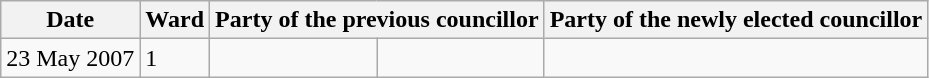<table class="wikitable">
<tr>
<th>Date</th>
<th>Ward</th>
<th colspan=2>Party of the previous councillor</th>
<th colspan=2>Party of the newly elected councillor</th>
</tr>
<tr>
<td>23 May 2007</td>
<td>1</td>
<td></td>
<td></td>
</tr>
</table>
